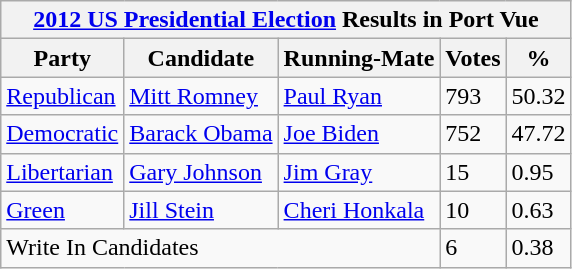<table class="wikitable">
<tr>
<th colspan="5"><a href='#'>2012 US Presidential Election</a> Results in Port Vue</th>
</tr>
<tr>
<th>Party</th>
<th>Candidate</th>
<th>Running-Mate</th>
<th>Votes</th>
<th>%</th>
</tr>
<tr>
<td><a href='#'>Republican</a></td>
<td><a href='#'>Mitt Romney</a></td>
<td><a href='#'>Paul Ryan</a></td>
<td>793</td>
<td>50.32</td>
</tr>
<tr>
<td><a href='#'>Democratic</a></td>
<td><a href='#'>Barack Obama</a></td>
<td><a href='#'>Joe Biden</a></td>
<td>752</td>
<td>47.72</td>
</tr>
<tr>
<td><a href='#'>Libertarian</a></td>
<td><a href='#'>Gary Johnson</a></td>
<td><a href='#'>Jim Gray</a></td>
<td>15</td>
<td>0.95</td>
</tr>
<tr>
<td><a href='#'>Green</a></td>
<td><a href='#'>Jill Stein</a></td>
<td><a href='#'>Cheri Honkala</a></td>
<td>10</td>
<td>0.63</td>
</tr>
<tr>
<td colspan="3">Write In Candidates</td>
<td>6</td>
<td>0.38</td>
</tr>
</table>
